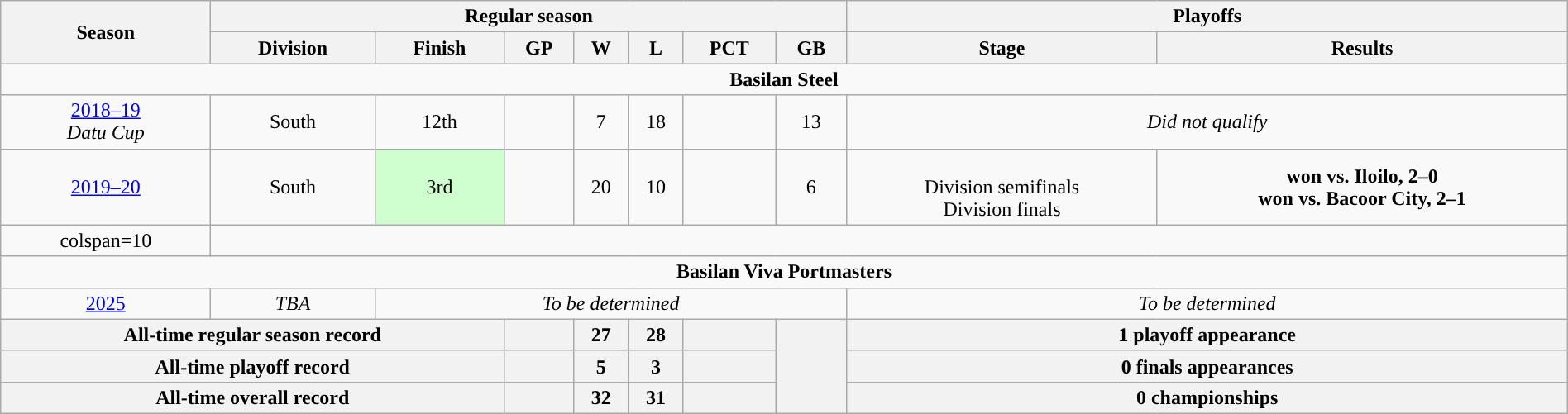<table class=wikitable style="width:100%; text-align:center">
<tr>
<th rowspan="2">Season</th>
<th colspan="7">Regular season</th>
<th colspan="2">Playoffs</th>
</tr>
<tr>
<th>Division</th>
<th>Finish</th>
<th>GP</th>
<th>W</th>
<th>L</th>
<th>PCT</th>
<th>GB</th>
<th>Stage</th>
<th>Results</th>
</tr>
<tr>
<td colspan=10><span><strong>Basilan Steel</strong></span></td>
</tr>
<tr>
<td><a href='#'>2018–19</a> <br> <em>Datu Cup</em></td>
<td>South</td>
<td>12th</td>
<td></td>
<td>7</td>
<td>18</td>
<td></td>
<td>13</td>
<td colspan="2"><em>Did not qualify</em></td>
</tr>
<tr>
<td><a href='#'>2019–20</a> <br> </td>
<td>South</td>
<td bgcolor="#CFFFCF">3rd</td>
<td></td>
<td>20</td>
<td>10</td>
<td></td>
<td>6</td>
<td> <br> Division semifinals <br> Division finals</td>
<td><strong>won vs. Iloilo, 2–0</strong> <br> <strong>won vs. Bacoor City, 2–1</strong> <br> </td>
</tr>
<tr>
<td>colspan=10 </td>
</tr>
<tr>
<td colspan=10><span><strong>Basilan Viva Portmasters</strong></span></td>
</tr>
<tr>
<td><a href='#'>2025</a></td>
<td><em>TBA</em></td>
<td colspan=6><em>To be determined</em></td>
<td colspan=2><em>To be determined</em></td>
</tr>
<tr>
<th colspan=3>All-time regular season record</th>
<th></th>
<th>27</th>
<th>28</th>
<th></th>
<th rowspan=3></th>
<th colspan=2>1 playoff appearance</th>
</tr>
<tr>
<th colspan=3>All-time playoff record</th>
<th></th>
<th>5</th>
<th>3</th>
<th></th>
<th colspan=2>0 finals appearances</th>
</tr>
<tr>
<th colspan=3>All-time overall record</th>
<th></th>
<th>32</th>
<th>31</th>
<th></th>
<th colspan=2>0 championships</th>
</tr>
</table>
